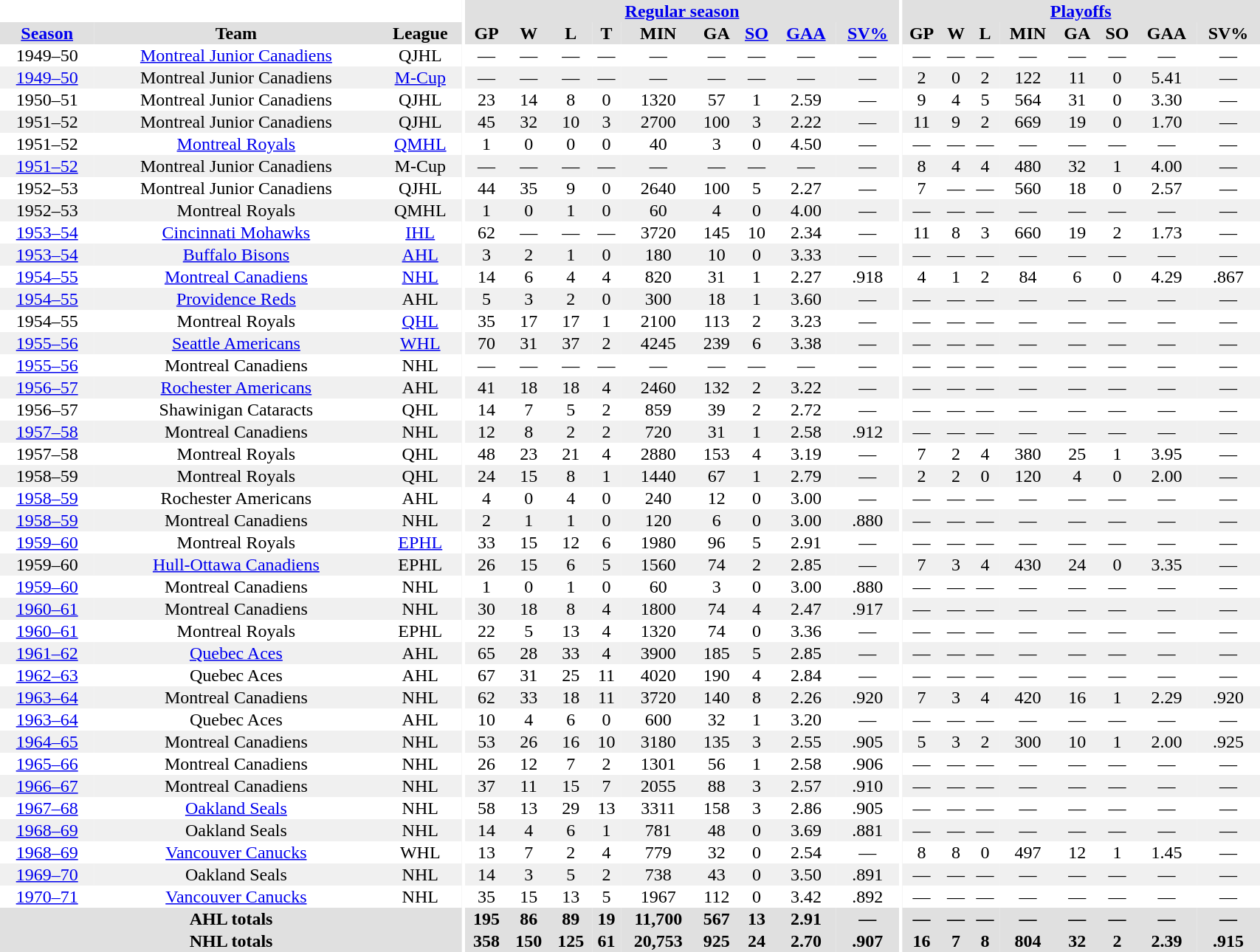<table border="0" cellpadding="1" cellspacing="0" style="width:90%; text-align:center;">
<tr bgcolor="#e0e0e0">
<th colspan="3" bgcolor="#ffffff"></th>
<th rowspan="99" bgcolor="#ffffff"></th>
<th colspan="9" bgcolor="#e0e0e0"><a href='#'>Regular season</a></th>
<th rowspan="99" bgcolor="#ffffff"></th>
<th colspan="8" bgcolor="#e0e0e0"><a href='#'>Playoffs</a></th>
</tr>
<tr bgcolor="#e0e0e0">
<th><a href='#'>Season</a></th>
<th>Team</th>
<th>League</th>
<th>GP</th>
<th>W</th>
<th>L</th>
<th>T</th>
<th>MIN</th>
<th>GA</th>
<th><a href='#'>SO</a></th>
<th><a href='#'>GAA</a></th>
<th><a href='#'>SV%</a></th>
<th>GP</th>
<th>W</th>
<th>L</th>
<th>MIN</th>
<th>GA</th>
<th>SO</th>
<th>GAA</th>
<th>SV%</th>
</tr>
<tr>
<td>1949–50</td>
<td><a href='#'>Montreal Junior Canadiens</a></td>
<td>QJHL</td>
<td>—</td>
<td>—</td>
<td>—</td>
<td>—</td>
<td>—</td>
<td>—</td>
<td>—</td>
<td>—</td>
<td>—</td>
<td>—</td>
<td>—</td>
<td>—</td>
<td>—</td>
<td>—</td>
<td>—</td>
<td>—</td>
<td>—</td>
</tr>
<tr bgcolor="#f0f0f0">
<td><a href='#'>1949–50</a></td>
<td>Montreal Junior Canadiens</td>
<td><a href='#'>M-Cup</a></td>
<td>—</td>
<td>—</td>
<td>—</td>
<td>—</td>
<td>—</td>
<td>—</td>
<td>—</td>
<td>—</td>
<td>—</td>
<td>2</td>
<td>0</td>
<td>2</td>
<td>122</td>
<td>11</td>
<td>0</td>
<td>5.41</td>
<td>—</td>
</tr>
<tr>
<td>1950–51</td>
<td>Montreal Junior Canadiens</td>
<td>QJHL</td>
<td>23</td>
<td>14</td>
<td>8</td>
<td>0</td>
<td>1320</td>
<td>57</td>
<td>1</td>
<td>2.59</td>
<td>—</td>
<td>9</td>
<td>4</td>
<td>5</td>
<td>564</td>
<td>31</td>
<td>0</td>
<td>3.30</td>
<td>—</td>
</tr>
<tr bgcolor="#f0f0f0">
<td>1951–52</td>
<td>Montreal Junior Canadiens</td>
<td>QJHL</td>
<td>45</td>
<td>32</td>
<td>10</td>
<td>3</td>
<td>2700</td>
<td>100</td>
<td>3</td>
<td>2.22</td>
<td>—</td>
<td>11</td>
<td>9</td>
<td>2</td>
<td>669</td>
<td>19</td>
<td>0</td>
<td>1.70</td>
<td>—</td>
</tr>
<tr>
<td>1951–52</td>
<td><a href='#'>Montreal Royals</a></td>
<td><a href='#'>QMHL</a></td>
<td>1</td>
<td>0</td>
<td>0</td>
<td>0</td>
<td>40</td>
<td>3</td>
<td>0</td>
<td>4.50</td>
<td>—</td>
<td>—</td>
<td>—</td>
<td>—</td>
<td>—</td>
<td>—</td>
<td>—</td>
<td>—</td>
<td>—</td>
</tr>
<tr bgcolor="#f0f0f0">
<td><a href='#'>1951–52</a></td>
<td>Montreal Junior Canadiens</td>
<td>M-Cup</td>
<td>—</td>
<td>—</td>
<td>—</td>
<td>—</td>
<td>—</td>
<td>—</td>
<td>—</td>
<td>—</td>
<td>—</td>
<td>8</td>
<td>4</td>
<td>4</td>
<td>480</td>
<td>32</td>
<td>1</td>
<td>4.00</td>
<td>—</td>
</tr>
<tr>
<td>1952–53</td>
<td>Montreal Junior Canadiens</td>
<td>QJHL</td>
<td>44</td>
<td>35</td>
<td>9</td>
<td>0</td>
<td>2640</td>
<td>100</td>
<td>5</td>
<td>2.27</td>
<td>—</td>
<td>7</td>
<td>—</td>
<td>—</td>
<td>560</td>
<td>18</td>
<td>0</td>
<td>2.57</td>
<td>—</td>
</tr>
<tr bgcolor="#f0f0f0">
<td>1952–53</td>
<td>Montreal Royals</td>
<td>QMHL</td>
<td>1</td>
<td>0</td>
<td>1</td>
<td>0</td>
<td>60</td>
<td>4</td>
<td>0</td>
<td>4.00</td>
<td>—</td>
<td>—</td>
<td>—</td>
<td>—</td>
<td>—</td>
<td>—</td>
<td>—</td>
<td>—</td>
<td>—</td>
</tr>
<tr>
<td><a href='#'>1953–54</a></td>
<td><a href='#'>Cincinnati Mohawks</a></td>
<td><a href='#'>IHL</a></td>
<td>62</td>
<td>—</td>
<td>—</td>
<td>—</td>
<td>3720</td>
<td>145</td>
<td>10</td>
<td>2.34</td>
<td>—</td>
<td>11</td>
<td>8</td>
<td>3</td>
<td>660</td>
<td>19</td>
<td>2</td>
<td>1.73</td>
<td>—</td>
</tr>
<tr bgcolor="#f0f0f0">
<td><a href='#'>1953–54</a></td>
<td><a href='#'>Buffalo Bisons</a></td>
<td><a href='#'>AHL</a></td>
<td>3</td>
<td>2</td>
<td>1</td>
<td>0</td>
<td>180</td>
<td>10</td>
<td>0</td>
<td>3.33</td>
<td>—</td>
<td>—</td>
<td>—</td>
<td>—</td>
<td>—</td>
<td>—</td>
<td>—</td>
<td>—</td>
<td>—</td>
</tr>
<tr>
<td><a href='#'>1954–55</a></td>
<td><a href='#'>Montreal Canadiens</a></td>
<td><a href='#'>NHL</a></td>
<td>14</td>
<td>6</td>
<td>4</td>
<td>4</td>
<td>820</td>
<td>31</td>
<td>1</td>
<td>2.27</td>
<td>.918</td>
<td>4</td>
<td>1</td>
<td>2</td>
<td>84</td>
<td>6</td>
<td>0</td>
<td>4.29</td>
<td>.867</td>
</tr>
<tr bgcolor="#f0f0f0">
<td><a href='#'>1954–55</a></td>
<td><a href='#'>Providence Reds</a></td>
<td>AHL</td>
<td>5</td>
<td>3</td>
<td>2</td>
<td>0</td>
<td>300</td>
<td>18</td>
<td>1</td>
<td>3.60</td>
<td>—</td>
<td>—</td>
<td>—</td>
<td>—</td>
<td>—</td>
<td>—</td>
<td>—</td>
<td>—</td>
<td>—</td>
</tr>
<tr>
<td>1954–55</td>
<td>Montreal Royals</td>
<td><a href='#'>QHL</a></td>
<td>35</td>
<td>17</td>
<td>17</td>
<td>1</td>
<td>2100</td>
<td>113</td>
<td>2</td>
<td>3.23</td>
<td>—</td>
<td>—</td>
<td>—</td>
<td>—</td>
<td>—</td>
<td>—</td>
<td>—</td>
<td>—</td>
<td>—</td>
</tr>
<tr bgcolor="#f0f0f0">
<td><a href='#'>1955–56</a></td>
<td><a href='#'>Seattle Americans</a></td>
<td><a href='#'>WHL</a></td>
<td>70</td>
<td>31</td>
<td>37</td>
<td>2</td>
<td>4245</td>
<td>239</td>
<td>6</td>
<td>3.38</td>
<td>—</td>
<td>—</td>
<td>—</td>
<td>—</td>
<td>—</td>
<td>—</td>
<td>—</td>
<td>—</td>
<td>—</td>
</tr>
<tr>
<td><a href='#'>1955–56</a></td>
<td>Montreal Canadiens</td>
<td>NHL</td>
<td>—</td>
<td>—</td>
<td>—</td>
<td>—</td>
<td>—</td>
<td>—</td>
<td>—</td>
<td>—</td>
<td>—</td>
<td>—</td>
<td>—</td>
<td>—</td>
<td>—</td>
<td>—</td>
<td>—</td>
<td>—</td>
<td>—</td>
</tr>
<tr bgcolor="#f0f0f0">
<td><a href='#'>1956–57</a></td>
<td><a href='#'>Rochester Americans</a></td>
<td>AHL</td>
<td>41</td>
<td>18</td>
<td>18</td>
<td>4</td>
<td>2460</td>
<td>132</td>
<td>2</td>
<td>3.22</td>
<td>—</td>
<td>—</td>
<td>—</td>
<td>—</td>
<td>—</td>
<td>—</td>
<td>—</td>
<td>—</td>
<td>—</td>
</tr>
<tr>
<td>1956–57</td>
<td>Shawinigan Cataracts</td>
<td>QHL</td>
<td>14</td>
<td>7</td>
<td>5</td>
<td>2</td>
<td>859</td>
<td>39</td>
<td>2</td>
<td>2.72</td>
<td>—</td>
<td>—</td>
<td>—</td>
<td>—</td>
<td>—</td>
<td>—</td>
<td>—</td>
<td>—</td>
<td>—</td>
</tr>
<tr bgcolor="#f0f0f0">
<td><a href='#'>1957–58</a></td>
<td>Montreal Canadiens</td>
<td>NHL</td>
<td>12</td>
<td>8</td>
<td>2</td>
<td>2</td>
<td>720</td>
<td>31</td>
<td>1</td>
<td>2.58</td>
<td>.912</td>
<td>—</td>
<td>—</td>
<td>—</td>
<td>—</td>
<td>—</td>
<td>—</td>
<td>—</td>
<td>—</td>
</tr>
<tr>
<td>1957–58</td>
<td>Montreal Royals</td>
<td>QHL</td>
<td>48</td>
<td>23</td>
<td>21</td>
<td>4</td>
<td>2880</td>
<td>153</td>
<td>4</td>
<td>3.19</td>
<td>—</td>
<td>7</td>
<td>2</td>
<td>4</td>
<td>380</td>
<td>25</td>
<td>1</td>
<td>3.95</td>
<td>—</td>
</tr>
<tr bgcolor="#f0f0f0">
<td>1958–59</td>
<td>Montreal Royals</td>
<td>QHL</td>
<td>24</td>
<td>15</td>
<td>8</td>
<td>1</td>
<td>1440</td>
<td>67</td>
<td>1</td>
<td>2.79</td>
<td>—</td>
<td>2</td>
<td>2</td>
<td>0</td>
<td>120</td>
<td>4</td>
<td>0</td>
<td>2.00</td>
<td>—</td>
</tr>
<tr>
<td><a href='#'>1958–59</a></td>
<td>Rochester Americans</td>
<td>AHL</td>
<td>4</td>
<td>0</td>
<td>4</td>
<td>0</td>
<td>240</td>
<td>12</td>
<td>0</td>
<td>3.00</td>
<td>—</td>
<td>—</td>
<td>—</td>
<td>—</td>
<td>—</td>
<td>—</td>
<td>—</td>
<td>—</td>
<td>—</td>
</tr>
<tr bgcolor="#f0f0f0">
<td><a href='#'>1958–59</a></td>
<td>Montreal Canadiens</td>
<td>NHL</td>
<td>2</td>
<td>1</td>
<td>1</td>
<td>0</td>
<td>120</td>
<td>6</td>
<td>0</td>
<td>3.00</td>
<td>.880</td>
<td>—</td>
<td>—</td>
<td>—</td>
<td>—</td>
<td>—</td>
<td>—</td>
<td>—</td>
<td>—</td>
</tr>
<tr>
<td><a href='#'>1959–60</a></td>
<td>Montreal Royals</td>
<td><a href='#'>EPHL</a></td>
<td>33</td>
<td>15</td>
<td>12</td>
<td>6</td>
<td>1980</td>
<td>96</td>
<td>5</td>
<td>2.91</td>
<td>—</td>
<td>—</td>
<td>—</td>
<td>—</td>
<td>—</td>
<td>—</td>
<td>—</td>
<td>—</td>
<td>—</td>
</tr>
<tr bgcolor="#f0f0f0">
<td>1959–60</td>
<td><a href='#'>Hull-Ottawa Canadiens</a></td>
<td>EPHL</td>
<td>26</td>
<td>15</td>
<td>6</td>
<td>5</td>
<td>1560</td>
<td>74</td>
<td>2</td>
<td>2.85</td>
<td>—</td>
<td>7</td>
<td>3</td>
<td>4</td>
<td>430</td>
<td>24</td>
<td>0</td>
<td>3.35</td>
<td>—</td>
</tr>
<tr>
<td><a href='#'>1959–60</a></td>
<td>Montreal Canadiens</td>
<td>NHL</td>
<td>1</td>
<td>0</td>
<td>1</td>
<td>0</td>
<td>60</td>
<td>3</td>
<td>0</td>
<td>3.00</td>
<td>.880</td>
<td>—</td>
<td>—</td>
<td>—</td>
<td>—</td>
<td>—</td>
<td>—</td>
<td>—</td>
<td>—</td>
</tr>
<tr bgcolor="#f0f0f0">
<td><a href='#'>1960–61</a></td>
<td>Montreal Canadiens</td>
<td>NHL</td>
<td>30</td>
<td>18</td>
<td>8</td>
<td>4</td>
<td>1800</td>
<td>74</td>
<td>4</td>
<td>2.47</td>
<td>.917</td>
<td>—</td>
<td>—</td>
<td>—</td>
<td>—</td>
<td>—</td>
<td>—</td>
<td>—</td>
<td>—</td>
</tr>
<tr>
<td><a href='#'>1960–61</a></td>
<td>Montreal Royals</td>
<td>EPHL</td>
<td>22</td>
<td>5</td>
<td>13</td>
<td>4</td>
<td>1320</td>
<td>74</td>
<td>0</td>
<td>3.36</td>
<td>—</td>
<td>—</td>
<td>—</td>
<td>—</td>
<td>—</td>
<td>—</td>
<td>—</td>
<td>—</td>
<td>—</td>
</tr>
<tr bgcolor="#f0f0f0">
<td><a href='#'>1961–62</a></td>
<td><a href='#'>Quebec Aces</a></td>
<td>AHL</td>
<td>65</td>
<td>28</td>
<td>33</td>
<td>4</td>
<td>3900</td>
<td>185</td>
<td>5</td>
<td>2.85</td>
<td>—</td>
<td>—</td>
<td>—</td>
<td>—</td>
<td>—</td>
<td>—</td>
<td>—</td>
<td>—</td>
<td>—</td>
</tr>
<tr>
<td><a href='#'>1962–63</a></td>
<td>Quebec Aces</td>
<td>AHL</td>
<td>67</td>
<td>31</td>
<td>25</td>
<td>11</td>
<td>4020</td>
<td>190</td>
<td>4</td>
<td>2.84</td>
<td>—</td>
<td>—</td>
<td>—</td>
<td>—</td>
<td>—</td>
<td>—</td>
<td>—</td>
<td>—</td>
<td>—</td>
</tr>
<tr bgcolor="#f0f0f0">
<td><a href='#'>1963–64</a></td>
<td>Montreal Canadiens</td>
<td>NHL</td>
<td>62</td>
<td>33</td>
<td>18</td>
<td>11</td>
<td>3720</td>
<td>140</td>
<td>8</td>
<td>2.26</td>
<td>.920</td>
<td>7</td>
<td>3</td>
<td>4</td>
<td>420</td>
<td>16</td>
<td>1</td>
<td>2.29</td>
<td>.920</td>
</tr>
<tr>
<td><a href='#'>1963–64</a></td>
<td>Quebec Aces</td>
<td>AHL</td>
<td>10</td>
<td>4</td>
<td>6</td>
<td>0</td>
<td>600</td>
<td>32</td>
<td>1</td>
<td>3.20</td>
<td>—</td>
<td>—</td>
<td>—</td>
<td>—</td>
<td>—</td>
<td>—</td>
<td>—</td>
<td>—</td>
<td>—</td>
</tr>
<tr bgcolor="#f0f0f0">
<td><a href='#'>1964–65</a></td>
<td>Montreal Canadiens</td>
<td>NHL</td>
<td>53</td>
<td>26</td>
<td>16</td>
<td>10</td>
<td>3180</td>
<td>135</td>
<td>3</td>
<td>2.55</td>
<td>.905</td>
<td>5</td>
<td>3</td>
<td>2</td>
<td>300</td>
<td>10</td>
<td>1</td>
<td>2.00</td>
<td>.925</td>
</tr>
<tr>
<td><a href='#'>1965–66</a></td>
<td>Montreal Canadiens</td>
<td>NHL</td>
<td>26</td>
<td>12</td>
<td>7</td>
<td>2</td>
<td>1301</td>
<td>56</td>
<td>1</td>
<td>2.58</td>
<td>.906</td>
<td>—</td>
<td>—</td>
<td>—</td>
<td>—</td>
<td>—</td>
<td>—</td>
<td>—</td>
<td>—</td>
</tr>
<tr bgcolor="#f0f0f0">
<td><a href='#'>1966–67</a></td>
<td>Montreal Canadiens</td>
<td>NHL</td>
<td>37</td>
<td>11</td>
<td>15</td>
<td>7</td>
<td>2055</td>
<td>88</td>
<td>3</td>
<td>2.57</td>
<td>.910</td>
<td>—</td>
<td>—</td>
<td>—</td>
<td>—</td>
<td>—</td>
<td>—</td>
<td>—</td>
<td>—</td>
</tr>
<tr>
<td><a href='#'>1967–68</a></td>
<td><a href='#'>Oakland Seals</a></td>
<td>NHL</td>
<td>58</td>
<td>13</td>
<td>29</td>
<td>13</td>
<td>3311</td>
<td>158</td>
<td>3</td>
<td>2.86</td>
<td>.905</td>
<td>—</td>
<td>—</td>
<td>—</td>
<td>—</td>
<td>—</td>
<td>—</td>
<td>—</td>
<td>—</td>
</tr>
<tr bgcolor="#f0f0f0">
<td><a href='#'>1968–69</a></td>
<td>Oakland Seals</td>
<td>NHL</td>
<td>14</td>
<td>4</td>
<td>6</td>
<td>1</td>
<td>781</td>
<td>48</td>
<td>0</td>
<td>3.69</td>
<td>.881</td>
<td>—</td>
<td>—</td>
<td>—</td>
<td>—</td>
<td>—</td>
<td>—</td>
<td>—</td>
<td>—</td>
</tr>
<tr>
<td><a href='#'>1968–69</a></td>
<td><a href='#'>Vancouver Canucks</a></td>
<td>WHL</td>
<td>13</td>
<td>7</td>
<td>2</td>
<td>4</td>
<td>779</td>
<td>32</td>
<td>0</td>
<td>2.54</td>
<td>—</td>
<td>8</td>
<td>8</td>
<td>0</td>
<td>497</td>
<td>12</td>
<td>1</td>
<td>1.45</td>
<td>—</td>
</tr>
<tr bgcolor="#f0f0f0">
<td><a href='#'>1969–70</a></td>
<td>Oakland Seals</td>
<td>NHL</td>
<td>14</td>
<td>3</td>
<td>5</td>
<td>2</td>
<td>738</td>
<td>43</td>
<td>0</td>
<td>3.50</td>
<td>.891</td>
<td>—</td>
<td>—</td>
<td>—</td>
<td>—</td>
<td>—</td>
<td>—</td>
<td>—</td>
<td>—</td>
</tr>
<tr>
<td><a href='#'>1970–71</a></td>
<td><a href='#'>Vancouver Canucks</a></td>
<td>NHL</td>
<td>35</td>
<td>15</td>
<td>13</td>
<td>5</td>
<td>1967</td>
<td>112</td>
<td>0</td>
<td>3.42</td>
<td>.892</td>
<td>—</td>
<td>—</td>
<td>—</td>
<td>—</td>
<td>—</td>
<td>—</td>
<td>—</td>
<td>—</td>
</tr>
<tr bgcolor="#e0e0e0">
<th colspan="3">AHL totals</th>
<th>195</th>
<th>86</th>
<th>89</th>
<th>19</th>
<th>11,700</th>
<th>567</th>
<th>13</th>
<th>2.91</th>
<th>—</th>
<th>—</th>
<th>—</th>
<th>—</th>
<th>—</th>
<th>—</th>
<th>—</th>
<th>—</th>
<th>—</th>
</tr>
<tr bgcolor="#e0e0e0">
<th colspan="3">NHL totals</th>
<th>358</th>
<th>150</th>
<th>125</th>
<th>61</th>
<th>20,753</th>
<th>925</th>
<th>24</th>
<th>2.70</th>
<th>.907</th>
<th>16</th>
<th>7</th>
<th>8</th>
<th>804</th>
<th>32</th>
<th>2</th>
<th>2.39</th>
<th>.915</th>
</tr>
</table>
